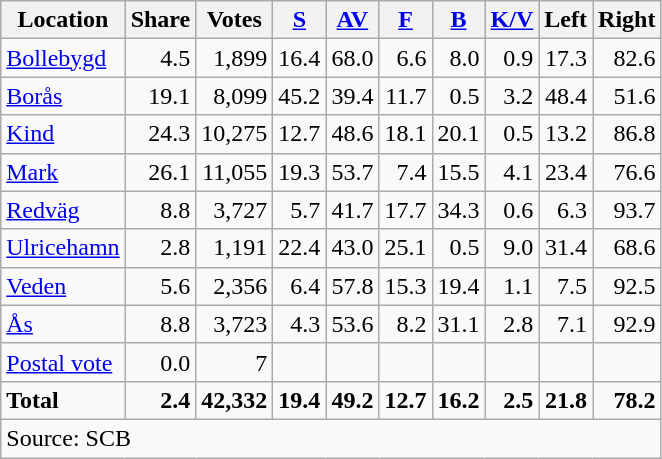<table class="wikitable sortable" style=text-align:right>
<tr>
<th>Location</th>
<th>Share</th>
<th>Votes</th>
<th><a href='#'>S</a></th>
<th><a href='#'>AV</a></th>
<th><a href='#'>F</a></th>
<th><a href='#'>B</a></th>
<th><a href='#'>K/V</a></th>
<th>Left</th>
<th>Right</th>
</tr>
<tr>
<td align=left><a href='#'>Bollebygd</a></td>
<td>4.5</td>
<td>1,899</td>
<td>16.4</td>
<td>68.0</td>
<td>6.6</td>
<td>8.0</td>
<td>0.9</td>
<td>17.3</td>
<td>82.6</td>
</tr>
<tr>
<td align=left><a href='#'>Borås</a></td>
<td>19.1</td>
<td>8,099</td>
<td>45.2</td>
<td>39.4</td>
<td>11.7</td>
<td>0.5</td>
<td>3.2</td>
<td>48.4</td>
<td>51.6</td>
</tr>
<tr>
<td align=left><a href='#'>Kind</a></td>
<td>24.3</td>
<td>10,275</td>
<td>12.7</td>
<td>48.6</td>
<td>18.1</td>
<td>20.1</td>
<td>0.5</td>
<td>13.2</td>
<td>86.8</td>
</tr>
<tr>
<td align=left><a href='#'>Mark</a></td>
<td>26.1</td>
<td>11,055</td>
<td>19.3</td>
<td>53.7</td>
<td>7.4</td>
<td>15.5</td>
<td>4.1</td>
<td>23.4</td>
<td>76.6</td>
</tr>
<tr>
<td align=left><a href='#'>Redväg</a></td>
<td>8.8</td>
<td>3,727</td>
<td>5.7</td>
<td>41.7</td>
<td>17.7</td>
<td>34.3</td>
<td>0.6</td>
<td>6.3</td>
<td>93.7</td>
</tr>
<tr>
<td align=left><a href='#'>Ulricehamn</a></td>
<td>2.8</td>
<td>1,191</td>
<td>22.4</td>
<td>43.0</td>
<td>25.1</td>
<td>0.5</td>
<td>9.0</td>
<td>31.4</td>
<td>68.6</td>
</tr>
<tr>
<td align=left><a href='#'>Veden</a></td>
<td>5.6</td>
<td>2,356</td>
<td>6.4</td>
<td>57.8</td>
<td>15.3</td>
<td>19.4</td>
<td>1.1</td>
<td>7.5</td>
<td>92.5</td>
</tr>
<tr>
<td align=left><a href='#'>Ås</a></td>
<td>8.8</td>
<td>3,723</td>
<td>4.3</td>
<td>53.6</td>
<td>8.2</td>
<td>31.1</td>
<td>2.8</td>
<td>7.1</td>
<td>92.9</td>
</tr>
<tr>
<td align=left><a href='#'>Postal vote</a></td>
<td>0.0</td>
<td>7</td>
<td></td>
<td></td>
<td></td>
<td></td>
<td></td>
<td></td>
<td></td>
</tr>
<tr>
<td align=left><strong>Total</strong></td>
<td><strong>2.4</strong></td>
<td><strong>42,332</strong></td>
<td><strong>19.4</strong></td>
<td><strong>49.2</strong></td>
<td><strong>12.7</strong></td>
<td><strong>16.2</strong></td>
<td><strong>2.5</strong></td>
<td><strong>21.8</strong></td>
<td><strong>78.2</strong></td>
</tr>
<tr>
<td align=left colspan=10>Source: SCB </td>
</tr>
</table>
